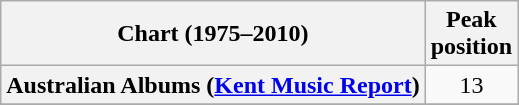<table class="wikitable sortable plainrowheaders" style="text-align:center;">
<tr>
<th scope="col">Chart (1975–2010)</th>
<th scope="col">Peak<br>position</th>
</tr>
<tr>
<th scope="row">Australian Albums (<a href='#'>Kent Music Report</a>)</th>
<td>13</td>
</tr>
<tr>
</tr>
<tr>
</tr>
<tr>
</tr>
<tr>
</tr>
<tr>
</tr>
<tr>
</tr>
</table>
